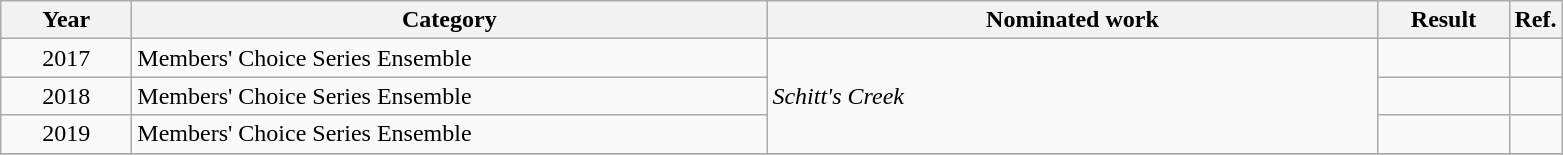<table class=wikitable>
<tr>
<th scope="col" style="width:5em;">Year</th>
<th scope="col" style="width:26em;">Category</th>
<th scope="col" style="width:25em;">Nominated work</th>
<th scope="col" style="width:5em;">Result</th>
<th>Ref.</th>
</tr>
<tr>
<td style="text-align:center;">2017</td>
<td>Members' Choice Series Ensemble</td>
<td rowspan=3><em>Schitt's Creek</em></td>
<td></td>
<td style="text-align:center;"></td>
</tr>
<tr>
<td style="text-align:center;">2018</td>
<td>Members' Choice Series Ensemble</td>
<td></td>
<td style="text-align:center;"></td>
</tr>
<tr>
<td style="text-align:center;">2019</td>
<td>Members' Choice Series Ensemble</td>
<td></td>
<td style="text-align:center;"></td>
</tr>
<tr>
</tr>
</table>
